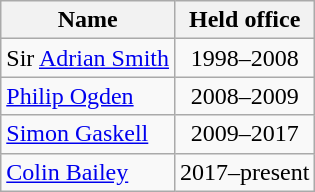<table class="wikitable">
<tr>
<th>Name</th>
<th>Held office</th>
</tr>
<tr>
<td>Sir <a href='#'>Adrian Smith</a></td>
<td style="text-align:center;">1998–2008</td>
</tr>
<tr>
<td><a href='#'>Philip Ogden</a></td>
<td style="text-align:center;">2008–2009</td>
</tr>
<tr>
<td><a href='#'>Simon Gaskell</a></td>
<td style="text-align:center;">2009–2017</td>
</tr>
<tr>
<td><a href='#'>Colin Bailey</a></td>
<td style="text-align:center;">2017–present</td>
</tr>
</table>
